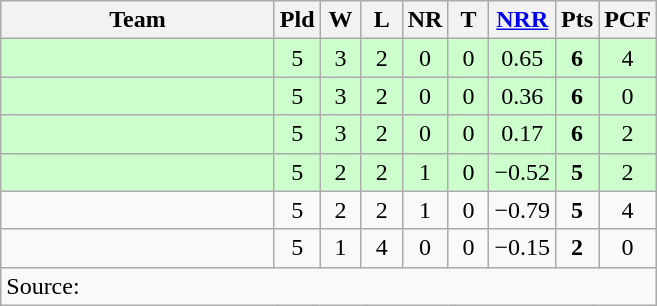<table class="wikitable" style="text-align:center">
<tr>
<th width=175>Team</th>
<th width=20 abbr="Played">Pld</th>
<th width=20 abbr="Won">W</th>
<th width=20 abbr="Lost">L</th>
<th width=20 abbr="No result">NR</th>
<th width=20 abbr="Tied">T</th>
<th width=20 abbr="Net run rate"><a href='#'>NRR</a></th>
<th width=20 abbr="Points">Pts</th>
<th width=20 abbr="Points carried forward">PCF</th>
</tr>
<tr style="background:#ccffcc">
<td style="text-align:left"></td>
<td>5</td>
<td>3</td>
<td>2</td>
<td>0</td>
<td>0</td>
<td>0.65</td>
<td><strong>6</strong></td>
<td>4</td>
</tr>
<tr style="background:#ccffcc">
<td style="text-align:left"></td>
<td>5</td>
<td>3</td>
<td>2</td>
<td>0</td>
<td>0</td>
<td>0.36</td>
<td><strong>6</strong></td>
<td>0</td>
</tr>
<tr style="background:#ccffcc">
<td style="text-align:left"></td>
<td>5</td>
<td>3</td>
<td>2</td>
<td>0</td>
<td>0</td>
<td>0.17</td>
<td><strong>6</strong></td>
<td>2</td>
</tr>
<tr style="background:#ccffcc">
<td style="text-align:left"></td>
<td>5</td>
<td>2</td>
<td>2</td>
<td>1</td>
<td>0</td>
<td>−0.52</td>
<td><strong>5</strong></td>
<td>2</td>
</tr>
<tr>
<td style="text-align:left"></td>
<td>5</td>
<td>2</td>
<td>2</td>
<td>1</td>
<td>0</td>
<td>−0.79</td>
<td><strong>5</strong></td>
<td>4</td>
</tr>
<tr>
<td style="text-align:left"></td>
<td>5</td>
<td>1</td>
<td>4</td>
<td>0</td>
<td>0</td>
<td>−0.15</td>
<td><strong>2</strong></td>
<td>0</td>
</tr>
<tr>
<td style="text-align:left" colspan=9>Source:</td>
</tr>
</table>
